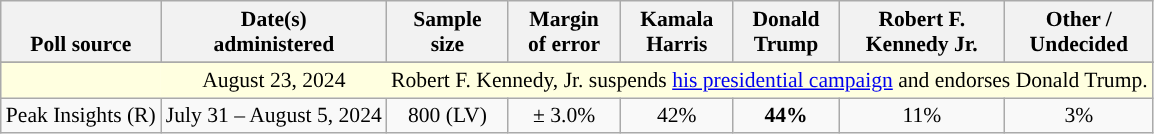<table class="wikitable sortable mw-datatable" style="font-size:90%;text-align:center;line-height:17px">
<tr valign=bottom>
<th>Poll source</th>
<th>Date(s)<br>administered</th>
<th>Sample<br>size</th>
<th>Margin<br>of error</th>
<th class="unsortable">Kamala<br>Harris<br></th>
<th class="unsortable">Donald<br>Trump<br></th>
<th class="unsortable">Robert F.<br>Kennedy Jr.<br></th>
<th class="unsortable">Other /<br>Undecided</th>
</tr>
<tr>
</tr>
<tr style="background:lightyellow;">
<td style="border-right-style:hidden; background:lightyellow;"></td>
<td style="border-right-style:hidden; " data-sort-value="2024-07-21">August 23, 2024</td>
<td colspan="6">Robert F. Kennedy, Jr. suspends <a href='#'>his presidential campaign</a> and endorses Donald Trump.</td>
</tr>
<tr>
<td style="text-align:left;">Peak Insights (R)</td>
<td data-sort-value="2024-08-05">July 31 – August 5, 2024</td>
<td>800 (LV)</td>
<td>± 3.0%</td>
<td>42%</td>
<td style="background-color:"><strong>44%</strong></td>
<td>11%</td>
<td>3%</td>
</tr>
</table>
